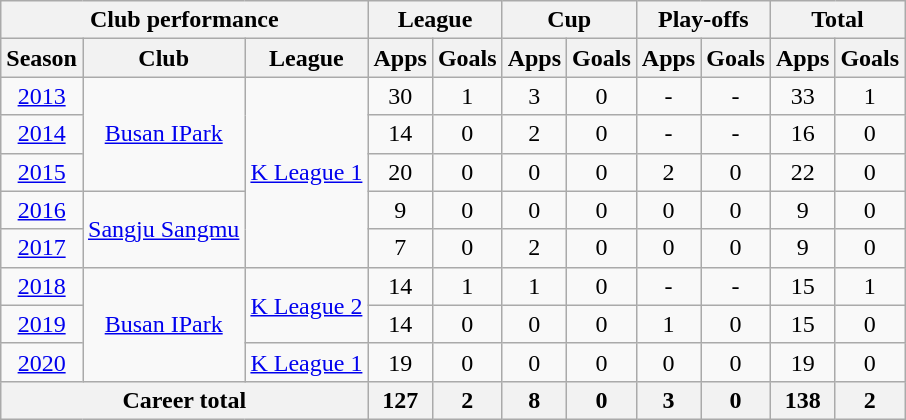<table class="wikitable" style="text-align:center">
<tr>
<th colspan=3>Club performance</th>
<th colspan=2>League</th>
<th colspan=2>Cup</th>
<th colspan=2>Play-offs</th>
<th colspan=2>Total</th>
</tr>
<tr>
<th>Season</th>
<th>Club</th>
<th>League</th>
<th>Apps</th>
<th>Goals</th>
<th>Apps</th>
<th>Goals</th>
<th>Apps</th>
<th>Goals</th>
<th>Apps</th>
<th>Goals</th>
</tr>
<tr>
<td><a href='#'>2013</a></td>
<td rowspan="3"><a href='#'>Busan IPark</a></td>
<td rowspan="5"><a href='#'>K League 1</a></td>
<td>30</td>
<td>1</td>
<td>3</td>
<td>0</td>
<td>-</td>
<td>-</td>
<td>33</td>
<td>1</td>
</tr>
<tr>
<td><a href='#'>2014</a></td>
<td>14</td>
<td>0</td>
<td>2</td>
<td>0</td>
<td>-</td>
<td>-</td>
<td>16</td>
<td>0</td>
</tr>
<tr>
<td><a href='#'>2015</a></td>
<td>20</td>
<td>0</td>
<td>0</td>
<td>0</td>
<td>2</td>
<td>0</td>
<td>22</td>
<td>0</td>
</tr>
<tr>
<td><a href='#'>2016</a></td>
<td rowspan="2"><a href='#'>Sangju Sangmu</a></td>
<td>9</td>
<td>0</td>
<td>0</td>
<td>0</td>
<td>0</td>
<td>0</td>
<td>9</td>
<td>0</td>
</tr>
<tr>
<td><a href='#'>2017</a></td>
<td>7</td>
<td>0</td>
<td>2</td>
<td>0</td>
<td>0</td>
<td>0</td>
<td>9</td>
<td>0</td>
</tr>
<tr>
<td><a href='#'>2018</a></td>
<td rowspan="3"><a href='#'>Busan IPark</a></td>
<td rowspan="2"><a href='#'>K League 2</a></td>
<td>14</td>
<td>1</td>
<td>1</td>
<td>0</td>
<td>-</td>
<td>-</td>
<td>15</td>
<td>1</td>
</tr>
<tr>
<td><a href='#'>2019</a></td>
<td>14</td>
<td>0</td>
<td>0</td>
<td>0</td>
<td>1</td>
<td>0</td>
<td>15</td>
<td>0</td>
</tr>
<tr>
<td><a href='#'>2020</a></td>
<td><a href='#'>K League 1</a></td>
<td>19</td>
<td>0</td>
<td>0</td>
<td>0</td>
<td>0</td>
<td>0</td>
<td>19</td>
<td>0</td>
</tr>
<tr>
<th colspan=3>Career total</th>
<th>127</th>
<th>2</th>
<th>8</th>
<th>0</th>
<th>3</th>
<th>0</th>
<th>138</th>
<th>2</th>
</tr>
</table>
